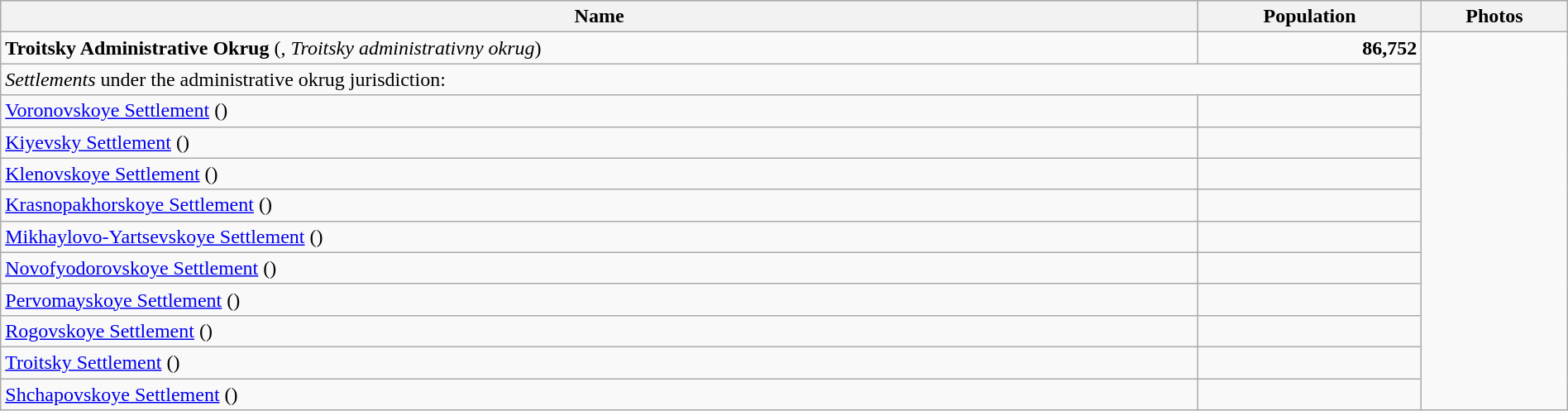<table width=100% class="wikitable">
<tr bgcolor="#CCCCFF" align="left">
<th>Name</th>
<th>Population</th>
<th>Photos</th>
</tr>
<tr>
<td><strong>Troitsky Administrative Okrug</strong> (, <em>Troitsky administrativny okrug</em>)</td>
<td align="right"><strong>86,752</strong></td>
<td rowspan=12></td>
</tr>
<tr>
<td colspan=2><em>Settlements</em> under the administrative okrug jurisdiction:</td>
</tr>
<tr>
<td><a href='#'>Voronovskoye Settlement</a> ()</td>
<td align="right"></td>
</tr>
<tr>
<td><a href='#'>Kiyevsky Settlement</a> ()</td>
<td align="right"></td>
</tr>
<tr>
<td><a href='#'>Klenovskoye Settlement</a> ()</td>
<td align="right"></td>
</tr>
<tr>
<td><a href='#'>Krasnopakhorskoye Settlement</a> ()</td>
<td align="right"></td>
</tr>
<tr>
<td><a href='#'>Mikhaylovo-Yartsevskoye Settlement</a> ()</td>
<td align="right"></td>
</tr>
<tr>
<td><a href='#'>Novofyodorovskoye Settlement</a> ()</td>
<td align="right"></td>
</tr>
<tr>
<td><a href='#'>Pervomayskoye Settlement</a> ()</td>
<td align="right"></td>
</tr>
<tr>
<td><a href='#'>Rogovskoye Settlement</a> ()</td>
<td align="right"></td>
</tr>
<tr>
<td><a href='#'>Troitsky Settlement</a> ()</td>
<td align="right"></td>
</tr>
<tr>
<td><a href='#'>Shchapovskoye Settlement</a> ()</td>
<td align="right"></td>
</tr>
</table>
